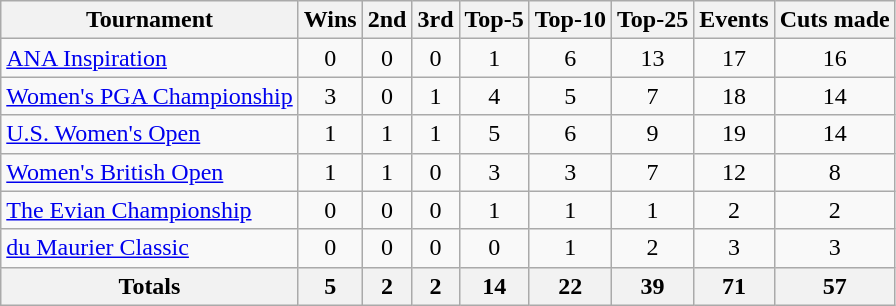<table class=wikitable style=text-align:center>
<tr>
<th>Tournament</th>
<th>Wins</th>
<th>2nd</th>
<th>3rd</th>
<th>Top-5</th>
<th>Top-10</th>
<th>Top-25</th>
<th>Events</th>
<th>Cuts made</th>
</tr>
<tr>
<td align=left><a href='#'>ANA Inspiration</a></td>
<td>0</td>
<td>0</td>
<td>0</td>
<td>1</td>
<td>6</td>
<td>13</td>
<td>17</td>
<td>16</td>
</tr>
<tr>
<td align=left><a href='#'>Women's PGA Championship</a></td>
<td>3</td>
<td>0</td>
<td>1</td>
<td>4</td>
<td>5</td>
<td>7</td>
<td>18</td>
<td>14</td>
</tr>
<tr>
<td align=left><a href='#'>U.S. Women's Open</a></td>
<td>1</td>
<td>1</td>
<td>1</td>
<td>5</td>
<td>6</td>
<td>9</td>
<td>19</td>
<td>14</td>
</tr>
<tr>
<td align=left><a href='#'>Women's British Open</a></td>
<td>1</td>
<td>1</td>
<td>0</td>
<td>3</td>
<td>3</td>
<td>7</td>
<td>12</td>
<td>8</td>
</tr>
<tr>
<td align=left><a href='#'>The Evian Championship</a></td>
<td>0</td>
<td>0</td>
<td>0</td>
<td>1</td>
<td>1</td>
<td>1</td>
<td>2</td>
<td>2</td>
</tr>
<tr>
<td align=left><a href='#'>du Maurier Classic</a></td>
<td>0</td>
<td>0</td>
<td>0</td>
<td>0</td>
<td>1</td>
<td>2</td>
<td>3</td>
<td>3</td>
</tr>
<tr>
<th>Totals</th>
<th>5</th>
<th>2</th>
<th>2</th>
<th>14</th>
<th>22</th>
<th>39</th>
<th>71</th>
<th>57</th>
</tr>
</table>
